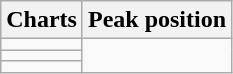<table class="wikitable">
<tr>
<th>Charts</th>
<th>Peak position</th>
</tr>
<tr>
<td></td>
</tr>
<tr>
<td></td>
</tr>
<tr>
<td></td>
</tr>
</table>
